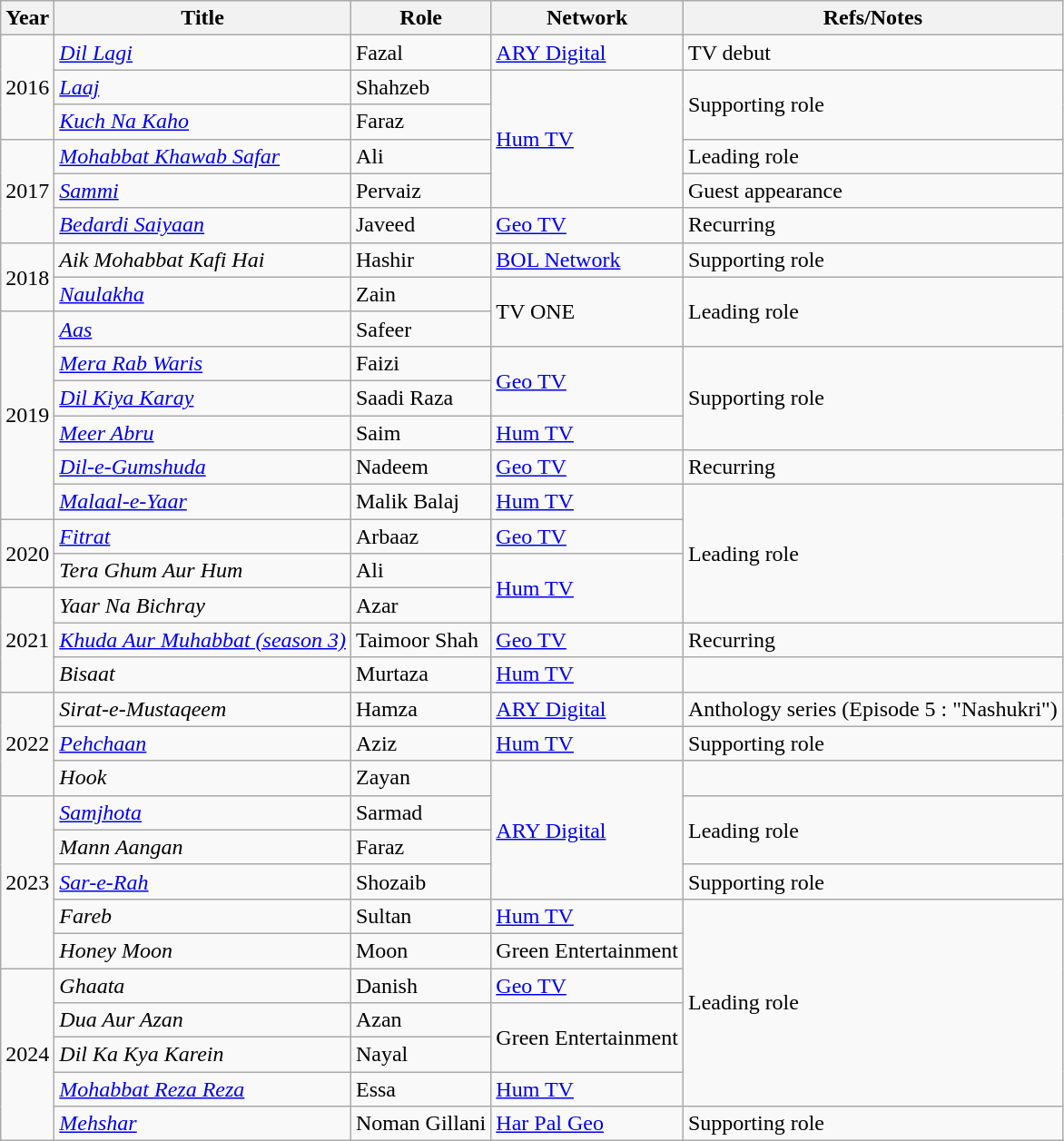<table class="wikitable sortable">
<tr>
<th>Year</th>
<th>Title</th>
<th>Role</th>
<th>Network</th>
<th>Refs/Notes</th>
</tr>
<tr>
<td rowspan="3">2016</td>
<td><em><a href='#'>Dil Lagi</a></em></td>
<td>Fazal</td>
<td><a href='#'>ARY Digital</a></td>
<td>TV debut</td>
</tr>
<tr>
<td><a href='#'><em>Laaj</em></a></td>
<td>Shahzeb</td>
<td rowspan="4"><a href='#'>Hum TV</a></td>
<td rowspan="2">Supporting role</td>
</tr>
<tr>
<td><a href='#'><em>Kuch Na Kaho</em></a></td>
<td>Faraz</td>
</tr>
<tr>
<td rowspan="3">2017</td>
<td><em><a href='#'>Mohabbat Khawab Safar</a></em></td>
<td>Ali</td>
<td>Leading role</td>
</tr>
<tr>
<td><a href='#'><em>Sammi</em></a></td>
<td>Pervaiz</td>
<td>Guest appearance</td>
</tr>
<tr>
<td><em><a href='#'>Bedardi Saiyaan</a></em></td>
<td>Javeed</td>
<td><a href='#'>Geo TV</a></td>
<td>Recurring</td>
</tr>
<tr>
<td rowspan="2">2018</td>
<td><em>Aik Mohabbat Kafi Hai</em></td>
<td>Hashir</td>
<td><a href='#'>BOL Network</a></td>
<td>Supporting role</td>
</tr>
<tr>
<td><a href='#'><em>Naulakha</em></a></td>
<td>Zain</td>
<td rowspan="2">TV ONE</td>
<td rowspan="2">Leading role</td>
</tr>
<tr>
<td rowspan="6">2019</td>
<td><a href='#'><em>Aas</em></a></td>
<td>Safeer</td>
</tr>
<tr>
<td><em><a href='#'>Mera Rab Waris</a></em></td>
<td>Faizi</td>
<td rowspan="2"><a href='#'>Geo TV</a></td>
<td rowspan="3">Supporting role</td>
</tr>
<tr>
<td><em><a href='#'>Dil Kiya Karay</a></em></td>
<td>Saadi Raza</td>
</tr>
<tr>
<td><em><a href='#'>Meer Abru</a></em></td>
<td>Saim</td>
<td><a href='#'>Hum TV</a></td>
</tr>
<tr>
<td><em><a href='#'>Dil-e-Gumshuda</a></em></td>
<td>Nadeem</td>
<td><a href='#'>Geo TV</a></td>
<td>Recurring</td>
</tr>
<tr>
<td><em><a href='#'>Malaal-e-Yaar</a></em></td>
<td>Malik Balaj</td>
<td><a href='#'>Hum TV</a></td>
<td rowspan="4">Leading role</td>
</tr>
<tr>
<td rowspan="2">2020</td>
<td><a href='#'><em>Fitrat</em></a></td>
<td>Arbaaz</td>
<td><a href='#'>Geo TV</a></td>
</tr>
<tr>
<td><em>Tera Ghum Aur Hum</em></td>
<td>Ali</td>
<td rowspan="2"><a href='#'>Hum TV</a></td>
</tr>
<tr>
<td rowspan="3">2021</td>
<td><em>Yaar Na Bichray</em></td>
<td>Azar</td>
</tr>
<tr>
<td><em><a href='#'>Khuda Aur Muhabbat (season 3)</a></em></td>
<td>Taimoor Shah</td>
<td><a href='#'>Geo TV</a></td>
<td>Recurring</td>
</tr>
<tr>
<td><em>Bisaat</em></td>
<td>Murtaza</td>
<td><a href='#'>Hum TV</a></td>
<td></td>
</tr>
<tr>
<td rowspan="3">2022</td>
<td><em>Sirat-e-Mustaqeem</em></td>
<td>Hamza</td>
<td><a href='#'>ARY Digital</a></td>
<td>Anthology series (Episode 5 : "Nashukri")</td>
</tr>
<tr>
<td><a href='#'><em>Pehchaan</em></a></td>
<td>Aziz</td>
<td><a href='#'>Hum TV</a></td>
<td>Supporting role</td>
</tr>
<tr>
<td><em>Hook</em></td>
<td>Zayan</td>
<td rowspan="4"><a href='#'>ARY Digital</a></td>
<td></td>
</tr>
<tr>
<td rowspan="5">2023</td>
<td><em><a href='#'>Samjhota</a></em></td>
<td>Sarmad</td>
<td rowspan="2">Leading role</td>
</tr>
<tr>
<td><em>Mann Aangan</em></td>
<td>Faraz</td>
</tr>
<tr>
<td><em><a href='#'>Sar-e-Rah</a></em></td>
<td>Shozaib</td>
<td>Supporting role</td>
</tr>
<tr>
<td><em>Fareb</em></td>
<td>Sultan</td>
<td><a href='#'>Hum TV</a></td>
<td rowspan="6">Leading role</td>
</tr>
<tr>
<td><em>Honey Moon</em></td>
<td>Moon</td>
<td>Green Entertainment</td>
</tr>
<tr>
<td rowspan="5">2024</td>
<td><em>Ghaata</em></td>
<td>Danish</td>
<td><a href='#'>Geo TV</a></td>
</tr>
<tr>
<td><em>Dua Aur Azan</em></td>
<td>Azan</td>
<td rowspan="2">Green Entertainment</td>
</tr>
<tr>
<td><em>Dil Ka Kya Karein</em></td>
<td>Nayal</td>
</tr>
<tr>
<td><em><a href='#'>Mohabbat Reza Reza</a></em></td>
<td>Essa</td>
<td><a href='#'>Hum TV</a></td>
</tr>
<tr>
<td><em><a href='#'>Mehshar</a></em></td>
<td>Noman Gillani</td>
<td><a href='#'>Har Pal Geo</a></td>
<td>Supporting role</td>
</tr>
</table>
